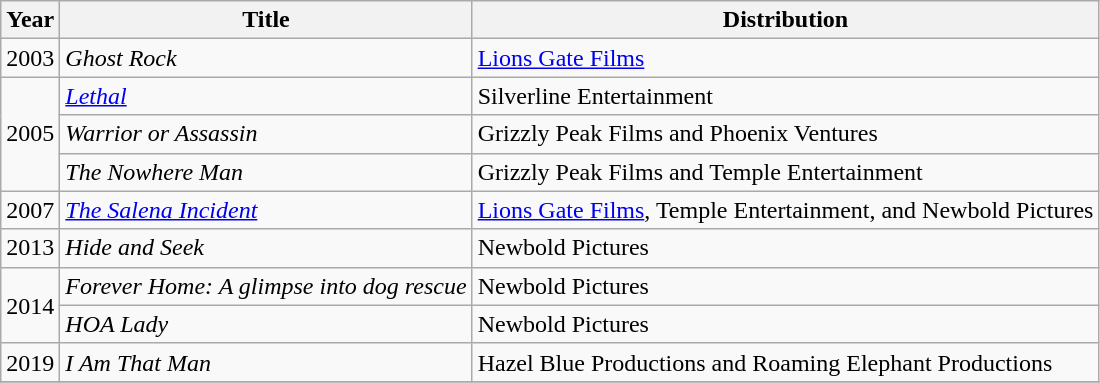<table class="wikitable">
<tr>
<th>Year</th>
<th>Title</th>
<th>Distribution</th>
</tr>
<tr>
<td>2003</td>
<td><em>Ghost Rock</em></td>
<td><a href='#'>Lions Gate Films</a></td>
</tr>
<tr>
<td rowspan="3" valign="center">2005</td>
<td><em><a href='#'>Lethal</a></em></td>
<td>Silverline Entertainment</td>
</tr>
<tr>
<td><em>Warrior or Assassin</em></td>
<td>Grizzly Peak Films and Phoenix Ventures</td>
</tr>
<tr>
<td><em>The Nowhere Man</em></td>
<td>Grizzly Peak Films and Temple Entertainment</td>
</tr>
<tr>
<td>2007</td>
<td><em><a href='#'>The Salena Incident</a></em></td>
<td><a href='#'>Lions Gate Films</a>, Temple Entertainment, and Newbold Pictures</td>
</tr>
<tr>
<td>2013</td>
<td><em>Hide and Seek</em></td>
<td>Newbold Pictures</td>
</tr>
<tr>
<td rowspan="2" valign="center">2014</td>
<td><em>Forever Home: A glimpse into dog rescue</em></td>
<td>Newbold Pictures</td>
</tr>
<tr>
<td><em>HOA Lady</em></td>
<td>Newbold Pictures</td>
</tr>
<tr>
<td>2019</td>
<td><em>I Am That Man</em></td>
<td>Hazel Blue Productions and Roaming Elephant Productions</td>
</tr>
<tr>
</tr>
</table>
